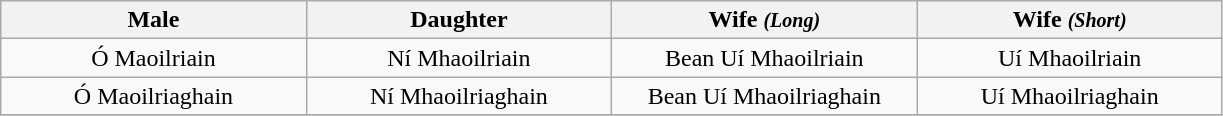<table class="wikitable" style="text-align:right">
<tr>
<th width=20%>Male</th>
<th width=20%>Daughter</th>
<th width=20%>Wife <em><small>(Long)</small></em></th>
<th width=20%>Wife <em><small>(Short)</small></em></th>
</tr>
<tr>
<td align="center">Ó Maoilriain</td>
<td align="center">Ní Mhaoilriain</td>
<td align="center">Bean Uí Mhaoilriain</td>
<td align="center">Uí Mhaoilriain</td>
</tr>
<tr>
<td align="center">Ó Maoilriaghain</td>
<td align="center">Ní Mhaoilriaghain</td>
<td align="center">Bean Uí Mhaoilriaghain</td>
<td align="center">Uí Mhaoilriaghain</td>
</tr>
<tr>
</tr>
</table>
